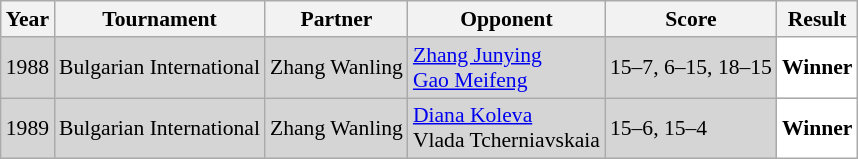<table class="sortable wikitable" style="font-size: 90%;">
<tr>
<th>Year</th>
<th>Tournament</th>
<th>Partner</th>
<th>Opponent</th>
<th>Score</th>
<th>Result</th>
</tr>
<tr style="background:#D5D5D5">
<td align="center">1988</td>
<td align="left">Bulgarian International</td>
<td align="left"> Zhang Wanling</td>
<td align="left"> <a href='#'>Zhang Junying</a> <br>  <a href='#'>Gao Meifeng</a></td>
<td align="left">15–7, 6–15, 18–15</td>
<td style="text-align:left; background:white"> <strong>Winner</strong></td>
</tr>
<tr style="background:#D5D5D5">
<td align="center">1989</td>
<td align="left">Bulgarian International</td>
<td align="left"> Zhang Wanling</td>
<td align="left"> <a href='#'>Diana Koleva</a> <br>  Vlada Tcherniavskaia</td>
<td align="left">15–6, 15–4</td>
<td style="text-align:left; background: white"> <strong>Winner</strong></td>
</tr>
</table>
